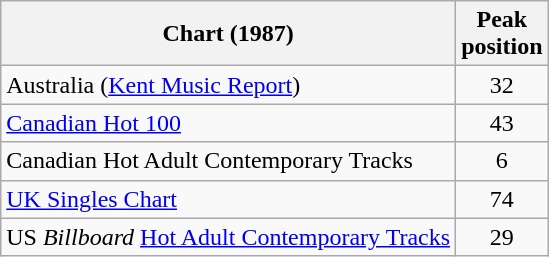<table class="wikitable sortable">
<tr>
<th style="text-align:center;">Chart (1987)</th>
<th style="text-align:center;">Peak<br>position</th>
</tr>
<tr>
<td>Australia (<a href='#'>Kent Music Report</a>)</td>
<td style="text-align:center;">32</td>
</tr>
<tr>
<td><a href='#'>Canadian Hot 100</a></td>
<td style="text-align:center;">43</td>
</tr>
<tr>
<td>Canadian Hot Adult Contemporary Tracks</td>
<td style="text-align:center;">6</td>
</tr>
<tr>
<td><a href='#'>UK Singles Chart</a></td>
<td style="text-align:center;">74</td>
</tr>
<tr>
<td>US <em>Billboard</em> <a href='#'>Hot Adult Contemporary Tracks</a></td>
<td style="text-align:center;">29</td>
</tr>
</table>
